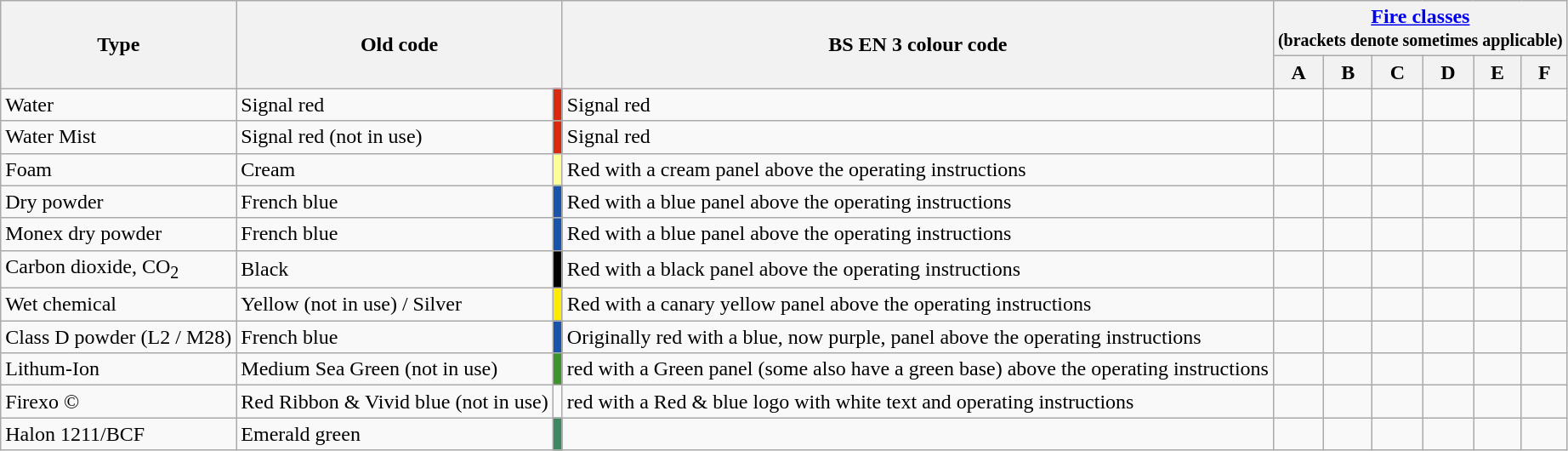<table class="wikitable">
<tr>
<th rowspan=2>Type</th>
<th rowspan=2 colspan="2">Old code</th>
<th rowspan=2>BS EN 3 colour code</th>
<th colspan="6"><a href='#'>Fire classes</a><br><small>(brackets denote sometimes applicable)</small></th>
</tr>
<tr>
<th>A</th>
<th>B</th>
<th>C</th>
<th>D</th>
<th>E</th>
<th>F</th>
</tr>
<tr>
<td>Water</td>
<td>Signal red</td>
<td style="background:#d92a0f;"></td>
<td>Signal red</td>
<td></td>
<td></td>
<td></td>
<td></td>
<td></td>
<td></td>
</tr>
<tr>
<td>Water Mist</td>
<td>Signal red (not in use)</td>
<td style="background:#d92a0f;"></td>
<td>Signal red</td>
<td></td>
<td></td>
<td></td>
<td></td>
<td></td>
<td></td>
</tr>
<tr>
<td>Foam</td>
<td>Cream</td>
<td style="background:#ff9;"></td>
<td>Red with a cream panel above the operating instructions</td>
<td></td>
<td></td>
<td></td>
<td></td>
<td></td>
<td></td>
</tr>
<tr>
<td>Dry powder</td>
<td>French blue</td>
<td style="background:#1854ac;"></td>
<td>Red with a blue panel above the operating instructions</td>
<td></td>
<td></td>
<td></td>
<td></td>
<td></td>
<td></td>
</tr>
<tr>
<td>Monex dry powder</td>
<td>French blue</td>
<td style="background:#1854ac;"></td>
<td>Red with a blue panel above the operating instructions</td>
<td></td>
<td></td>
<td></td>
<td></td>
<td></td>
<td></td>
</tr>
<tr>
<td>Carbon dioxide, CO<sub>2</sub></td>
<td>Black</td>
<td style="background:#000;"></td>
<td>Red with a black panel above the operating instructions</td>
<td></td>
<td></td>
<td></td>
<td></td>
<td></td>
<td></td>
</tr>
<tr>
<td>Wet chemical</td>
<td>Yellow (not in use) / Silver</td>
<td style="background:#ffeb01;"></td>
<td>Red with a canary yellow panel above the operating instructions</td>
<td></td>
<td></td>
<td></td>
<td></td>
<td></td>
<td></td>
</tr>
<tr>
<td>Class D powder (L2 / M28)</td>
<td>French blue</td>
<td style="background:#1854ac;"></td>
<td>Originally red with a blue, now purple, panel above the operating instructions</td>
<td></td>
<td></td>
<td></td>
<td></td>
<td></td>
<td></td>
</tr>
<tr>
<td>Lithum-Ion</td>
<td>Medium Sea Green (not in use)</td>
<td style="background:#3c942c;"></td>
<td>red with a Green panel (some also have a green base) above the operating instructions</td>
<td></td>
<td></td>
<td></td>
<td></td>
<td></td>
<td></td>
</tr>
<tr>
<td>Firexo ©</td>
<td>Red Ribbon & Vivid blue (not in use)</td>
<td style="background:#db0632, style="background:#1d9add></td>
<td>red with a Red & blue logo with white text and operating instructions</td>
<td></td>
<td></td>
<td></td>
<td></td>
<td></td>
<td></td>
</tr>
<tr>
<td>Halon 1211/BCF</td>
<td>Emerald green</td>
<td style="background:#3c8861;"></td>
<td></td>
<td></td>
<td></td>
<td></td>
<td></td>
<td></td>
<td></td>
</tr>
</table>
